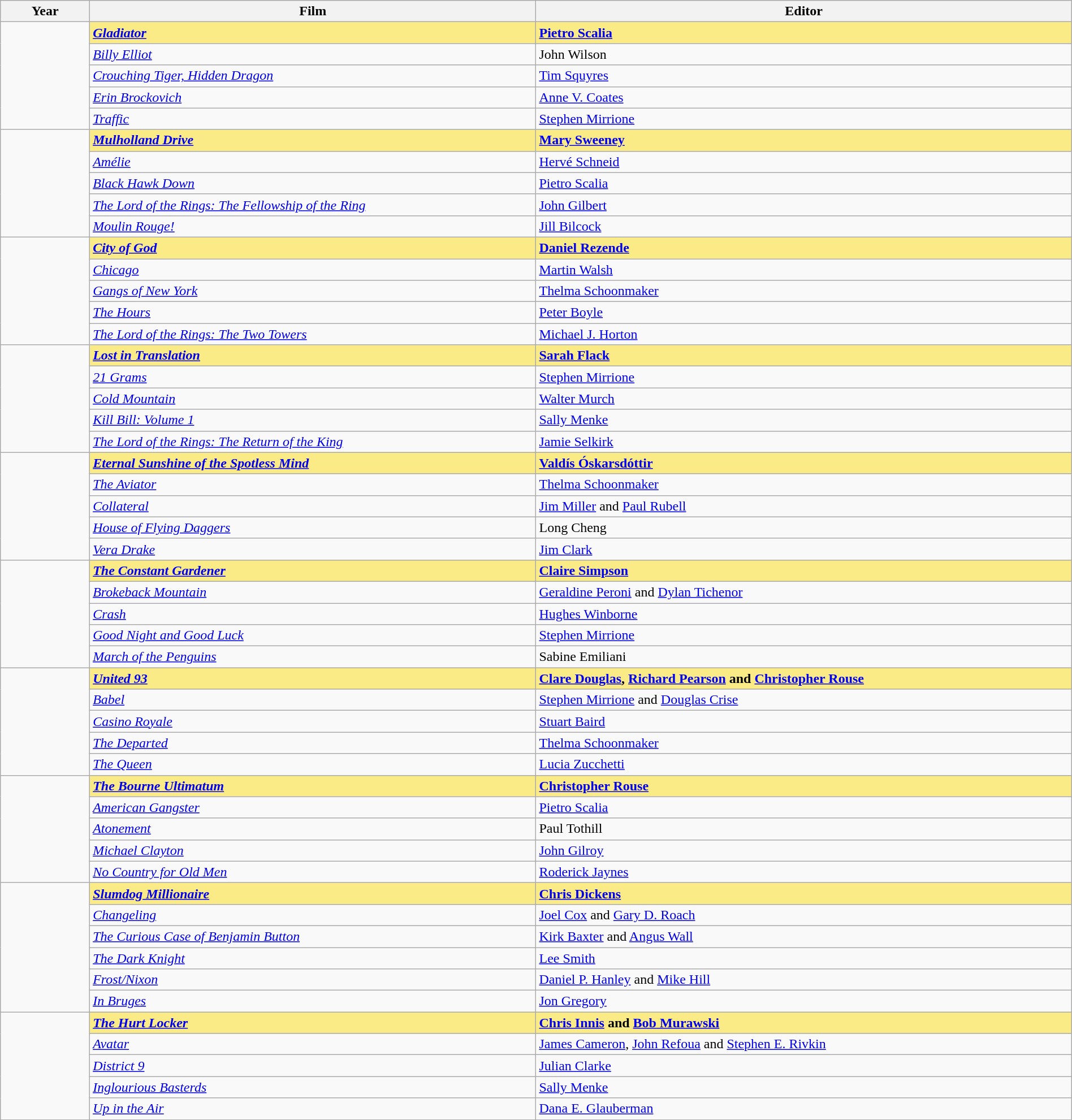<table class="wikitable" style="width:100%;" cellpadding="5">
<tr>
<th style="width:5%;">Year</th>
<th style="width:25%;">Film</th>
<th style="width:30%;">Editor</th>
</tr>
<tr>
<td rowspan="5"></td>
<td style="background:#FAEB86"><strong><em><a href='#'>Gladiator</a></em></strong></td>
<td style="background:#FAEB86"><strong><a href='#'>Pietro Scalia</a></strong></td>
</tr>
<tr>
<td><em><a href='#'>Billy Elliot</a></em></td>
<td>John Wilson</td>
</tr>
<tr>
<td><em><a href='#'>Crouching Tiger, Hidden Dragon</a></em></td>
<td><a href='#'>Tim Squyres</a></td>
</tr>
<tr>
<td><em><a href='#'>Erin Brockovich</a></em></td>
<td><a href='#'>Anne V. Coates</a></td>
</tr>
<tr>
<td><em><a href='#'>Traffic</a></em></td>
<td><a href='#'>Stephen Mirrione</a></td>
</tr>
<tr>
<td rowspan="5"></td>
<td style="background:#FAEB86"><strong><em><a href='#'>Mulholland Drive</a></em></strong></td>
<td style="background:#FAEB86"><strong><a href='#'>Mary Sweeney</a></strong></td>
</tr>
<tr>
<td><em><a href='#'>Amélie</a></em></td>
<td><a href='#'>Hervé Schneid</a></td>
</tr>
<tr>
<td><em><a href='#'>Black Hawk Down</a></em></td>
<td><a href='#'>Pietro Scalia</a></td>
</tr>
<tr>
<td><em><a href='#'>The Lord of the Rings: The Fellowship of the Ring</a></em></td>
<td><a href='#'>John Gilbert</a></td>
</tr>
<tr>
<td><em><a href='#'>Moulin Rouge!</a></em></td>
<td><a href='#'>Jill Bilcock</a></td>
</tr>
<tr>
<td rowspan="5"></td>
<td style="background:#FAEB86"><strong><em><a href='#'>City of God</a></em></strong></td>
<td style="background:#FAEB86"><strong><a href='#'>Daniel Rezende</a></strong></td>
</tr>
<tr>
<td><em><a href='#'>Chicago</a></em></td>
<td><a href='#'>Martin Walsh</a></td>
</tr>
<tr>
<td><em><a href='#'>Gangs of New York</a></em></td>
<td><a href='#'>Thelma Schoonmaker</a></td>
</tr>
<tr>
<td><em><a href='#'>The Hours</a></em></td>
<td><a href='#'>Peter Boyle</a></td>
</tr>
<tr>
<td><em><a href='#'>The Lord of the Rings: The Two Towers</a></em></td>
<td><a href='#'>Michael J. Horton</a></td>
</tr>
<tr>
<td rowspan="5"></td>
<td style="background:#FAEB86"><strong><em><a href='#'>Lost in Translation</a></em></strong></td>
<td style="background:#FAEB86"><strong><a href='#'>Sarah Flack</a></strong></td>
</tr>
<tr>
<td><em><a href='#'>21 Grams</a></em></td>
<td><a href='#'>Stephen Mirrione</a></td>
</tr>
<tr>
<td><em><a href='#'>Cold Mountain</a></em></td>
<td><a href='#'>Walter Murch</a></td>
</tr>
<tr>
<td><em><a href='#'>Kill Bill: Volume 1</a></em></td>
<td><a href='#'>Sally Menke</a></td>
</tr>
<tr>
<td><em><a href='#'>The Lord of the Rings: The Return of the King</a></em></td>
<td><a href='#'>Jamie Selkirk</a></td>
</tr>
<tr>
<td rowspan="5"></td>
<td style="background:#FAEB86"><strong><em><a href='#'>Eternal Sunshine of the Spotless Mind</a></em></strong></td>
<td style="background:#FAEB86"><strong><a href='#'>Valdís Óskarsdóttir</a></strong></td>
</tr>
<tr>
<td><em><a href='#'>The Aviator</a></em></td>
<td><a href='#'>Thelma Schoonmaker</a></td>
</tr>
<tr>
<td><em><a href='#'>Collateral</a></em></td>
<td><a href='#'>Jim Miller</a> and <a href='#'>Paul Rubell</a></td>
</tr>
<tr>
<td><em><a href='#'>House of Flying Daggers</a></em></td>
<td>Long Cheng</td>
</tr>
<tr>
<td><em><a href='#'>Vera Drake</a></em></td>
<td><a href='#'>Jim Clark</a></td>
</tr>
<tr>
<td rowspan="5"></td>
<td style="background:#FAEB86"><strong><em><a href='#'>The Constant Gardener</a></em></strong></td>
<td style="background:#FAEB86"><strong><a href='#'>Claire Simpson</a></strong></td>
</tr>
<tr>
<td><em><a href='#'>Brokeback Mountain</a></em></td>
<td><a href='#'>Geraldine Peroni</a> and <a href='#'>Dylan Tichenor</a></td>
</tr>
<tr>
<td><em><a href='#'>Crash</a></em></td>
<td><a href='#'>Hughes Winborne</a></td>
</tr>
<tr>
<td><em><a href='#'>Good Night and Good Luck</a></em></td>
<td><a href='#'>Stephen Mirrione</a></td>
</tr>
<tr>
<td><em><a href='#'>March of the Penguins</a></em></td>
<td>Sabine Emiliani</td>
</tr>
<tr>
<td rowspan="5"></td>
<td style="background:#FAEB86"><strong><em><a href='#'>United 93</a></em></strong></td>
<td style="background:#FAEB86"><strong><a href='#'>Clare Douglas</a>, <a href='#'>Richard Pearson</a> and <a href='#'>Christopher Rouse</a></strong></td>
</tr>
<tr>
<td><em><a href='#'>Babel</a></em></td>
<td><a href='#'>Stephen Mirrione</a> and <a href='#'>Douglas Crise</a></td>
</tr>
<tr>
<td><em><a href='#'>Casino Royale</a></em></td>
<td><a href='#'>Stuart Baird</a></td>
</tr>
<tr>
<td><em><a href='#'>The Departed</a></em></td>
<td><a href='#'>Thelma Schoonmaker</a></td>
</tr>
<tr>
<td><em><a href='#'>The Queen</a></em></td>
<td><a href='#'>Lucia Zucchetti</a></td>
</tr>
<tr>
<td rowspan="5"></td>
<td style="background:#FAEB86"><strong><em><a href='#'>The Bourne Ultimatum</a></em></strong></td>
<td style="background:#FAEB86"><strong><a href='#'>Christopher Rouse</a></strong></td>
</tr>
<tr>
<td><em><a href='#'>American Gangster</a></em></td>
<td><a href='#'>Pietro Scalia</a></td>
</tr>
<tr>
<td><em><a href='#'>Atonement</a></em></td>
<td>Paul Tothill</td>
</tr>
<tr>
<td><em><a href='#'>Michael Clayton</a></em></td>
<td><a href='#'>John Gilroy</a></td>
</tr>
<tr>
<td><em><a href='#'>No Country for Old Men</a></em></td>
<td><a href='#'>Roderick Jaynes</a></td>
</tr>
<tr>
<td rowspan="6"></td>
<td style="background:#FAEB86"><strong><em><a href='#'>Slumdog Millionaire</a></em></strong></td>
<td style="background:#FAEB86"><strong><a href='#'>Chris Dickens</a></strong></td>
</tr>
<tr>
<td><em><a href='#'>Changeling</a></em></td>
<td><a href='#'>Joel Cox</a> and <a href='#'>Gary D. Roach</a></td>
</tr>
<tr>
<td><em><a href='#'>The Curious Case of Benjamin Button</a></em></td>
<td><a href='#'>Kirk Baxter</a> and <a href='#'>Angus Wall</a></td>
</tr>
<tr>
<td><em><a href='#'>The Dark Knight</a></em></td>
<td><a href='#'>Lee Smith</a></td>
</tr>
<tr>
<td><em><a href='#'>Frost/Nixon</a></em></td>
<td><a href='#'>Daniel P. Hanley</a> and <a href='#'>Mike Hill</a></td>
</tr>
<tr>
<td><em><a href='#'>In Bruges</a></em></td>
<td><a href='#'>Jon Gregory</a></td>
</tr>
<tr>
<td rowspan="5"></td>
<td style="background:#FAEB86"><strong><em><a href='#'>The Hurt Locker</a></em></strong></td>
<td style="background:#FAEB86"><strong><a href='#'>Chris Innis</a> and <a href='#'>Bob Murawski</a></strong></td>
</tr>
<tr>
<td><em><a href='#'>Avatar</a></em></td>
<td><a href='#'>James Cameron</a>, <a href='#'>John Refoua</a> and <a href='#'>Stephen E. Rivkin</a></td>
</tr>
<tr>
<td><em><a href='#'>District 9</a></em></td>
<td><a href='#'>Julian Clarke</a></td>
</tr>
<tr>
<td><em><a href='#'>Inglourious Basterds</a></em></td>
<td><a href='#'>Sally Menke</a></td>
</tr>
<tr>
<td><em><a href='#'>Up in the Air</a></em></td>
<td><a href='#'>Dana E. Glauberman</a></td>
</tr>
</table>
